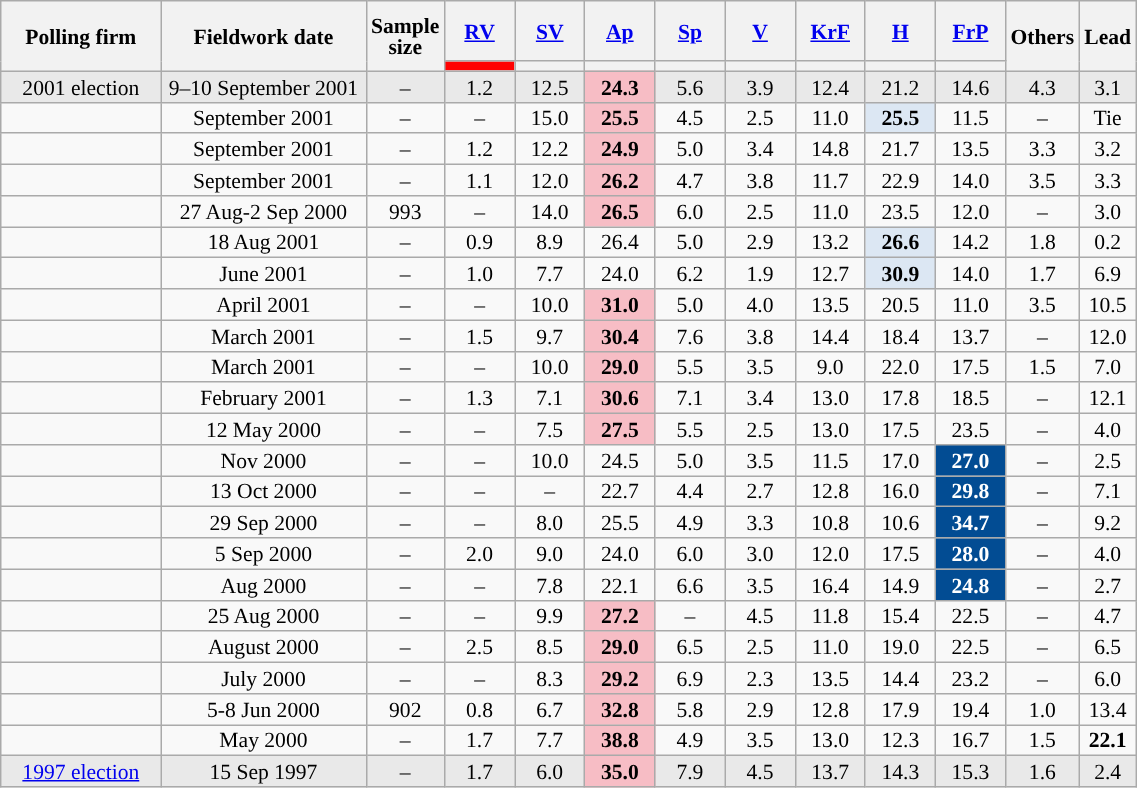<table class="wikitable mw-collapsible sortable" style="text-align:center;font-size:90%;line-height:14px;">
<tr style="height:40px;">
<th style="width:100px;" rowspan="2">Polling firm</th>
<th style="width:130px;" rowspan="2">Fieldwork date</th>
<th style="width:35px;" rowspan="2">Sample<br>size</th>
<th class="unsortable" style="width:40px;"><a href='#'>RV</a></th>
<th class="unsortable" style="width:40px;"><a href='#'>SV</a></th>
<th class="unsortable" style="width:40px;"><a href='#'>Ap</a></th>
<th class="unsortable" style="width:40px;"><a href='#'>Sp</a></th>
<th class="unsortable" style="width:40px;"><a href='#'>V</a></th>
<th class="unsortable" style="width:40px;"><a href='#'>KrF</a></th>
<th class="unsortable" style="width:40px;"><a href='#'>H</a></th>
<th class="unsortable" style="width:40px;"><a href='#'>FrP</a></th>
<th class="unsortable" style="width:30px;" rowspan="2">Others</th>
<th style="width:30px;" rowspan="2">Lead</th>
</tr>
<tr>
<th style="background:#FF0000;"></th>
<th style="background:"></th>
<th style="background:"></th>
<th style="background:"></th>
<th style="background:"></th>
<th style="background:"></th>
<th style="background:"></th>
<th style="background:"></th>
</tr>
<tr style="background:#E9E9E9;">
<td>2001 election</td>
<td>9–10 September 2001</td>
<td>–</td>
<td>1.2</td>
<td>12.5</td>
<td style="background:#F7BDC5;"><strong>24.3</strong></td>
<td>5.6</td>
<td>3.9</td>
<td>12.4</td>
<td>21.2</td>
<td>14.6</td>
<td>4.3</td>
<td style="background:">3.1</td>
</tr>
<tr>
<td></td>
<td>September 2001</td>
<td>–</td>
<td>–</td>
<td>15.0</td>
<td style="background:#F7BDC5;"><strong>25.5</strong></td>
<td>4.5</td>
<td>2.5</td>
<td>11.0</td>
<td style="background:#DCE7F3;"><strong>25.5</strong></td>
<td>11.5</td>
<td>–</td>
<td>Tie</td>
</tr>
<tr>
<td></td>
<td>September 2001</td>
<td>–</td>
<td>1.2</td>
<td>12.2</td>
<td style="background:#F7BDC5;"><strong>24.9</strong></td>
<td>5.0</td>
<td>3.4</td>
<td>14.8</td>
<td>21.7</td>
<td>13.5</td>
<td>3.3</td>
<td style="background:">3.2</td>
</tr>
<tr>
<td></td>
<td>September 2001</td>
<td>–</td>
<td>1.1</td>
<td>12.0</td>
<td style="background:#F7BDC5;"><strong>26.2</strong></td>
<td>4.7</td>
<td>3.8</td>
<td>11.7</td>
<td>22.9</td>
<td>14.0</td>
<td>3.5</td>
<td style="background:">3.3</td>
</tr>
<tr>
<td></td>
<td>27 Aug-2 Sep 2000</td>
<td>993</td>
<td>–</td>
<td>14.0</td>
<td style="background:#F7BDC5;"><strong>26.5</strong></td>
<td>6.0</td>
<td>2.5</td>
<td>11.0</td>
<td>23.5</td>
<td>12.0</td>
<td>–</td>
<td style="background:">3.0</td>
</tr>
<tr>
<td></td>
<td>18 Aug 2001</td>
<td>–</td>
<td>0.9</td>
<td>8.9</td>
<td>26.4</td>
<td>5.0</td>
<td>2.9</td>
<td>13.2</td>
<td style="background:#DCE7F3;"><strong>26.6</strong></td>
<td>14.2</td>
<td>1.8</td>
<td style="background:">0.2</td>
</tr>
<tr>
<td></td>
<td>June 2001</td>
<td>–</td>
<td>1.0</td>
<td>7.7</td>
<td>24.0</td>
<td>6.2</td>
<td>1.9</td>
<td>12.7</td>
<td style="background:#DCE7F3;"><strong>30.9</strong></td>
<td>14.0</td>
<td>1.7</td>
<td style="background:">6.9</td>
</tr>
<tr>
<td></td>
<td>April 2001</td>
<td>–</td>
<td>–</td>
<td>10.0</td>
<td style="background:#F7BDC5;"><strong>31.0</strong></td>
<td>5.0</td>
<td>4.0</td>
<td>13.5</td>
<td>20.5</td>
<td>11.0</td>
<td>3.5</td>
<td style="background:">10.5</td>
</tr>
<tr>
<td></td>
<td>March 2001</td>
<td>–</td>
<td>1.5</td>
<td>9.7</td>
<td style="background:#F7BDC5;"><strong>30.4</strong></td>
<td>7.6</td>
<td>3.8</td>
<td>14.4</td>
<td>18.4</td>
<td>13.7</td>
<td>–</td>
<td style="background:">12.0</td>
</tr>
<tr>
<td></td>
<td>March 2001</td>
<td>–</td>
<td>–</td>
<td>10.0</td>
<td style="background:#F7BDC5;"><strong>29.0</strong></td>
<td>5.5</td>
<td>3.5</td>
<td>9.0</td>
<td>22.0</td>
<td>17.5</td>
<td>1.5</td>
<td style="background:">7.0</td>
</tr>
<tr>
<td></td>
<td data-sort-value="2001-02-01">February 2001</td>
<td>–</td>
<td>1.3</td>
<td>7.1</td>
<td style="background:#F7BDC5;"><strong>30.6</strong></td>
<td>7.1</td>
<td>3.4</td>
<td>13.0</td>
<td>17.8</td>
<td>18.5</td>
<td>–</td>
<td style="background:">12.1</td>
</tr>
<tr>
<td></td>
<td data-sort-value="2000-05-12">12 May 2000</td>
<td>–</td>
<td>–</td>
<td>7.5</td>
<td style="background:#F7BDC5;"><strong>27.5</strong></td>
<td>5.5</td>
<td>2.5</td>
<td>13.0</td>
<td>17.5</td>
<td>23.5</td>
<td>–</td>
<td style="background:">4.0</td>
</tr>
<tr>
<td></td>
<td data-sort-value="2021-02-02">Nov 2000</td>
<td>–</td>
<td>–</td>
<td>10.0</td>
<td>24.5</td>
<td>5.0</td>
<td>3.5</td>
<td>11.5</td>
<td>17.0</td>
<td style="background:#024C93;color:white;"><strong>27.0</strong></td>
<td>–</td>
<td style="background:">2.5</td>
</tr>
<tr>
<td></td>
<td data-sort-value="2000-10-13">13 Oct 2000</td>
<td>–</td>
<td>–</td>
<td>–</td>
<td>22.7</td>
<td>4.4</td>
<td>2.7</td>
<td>12.8</td>
<td>16.0</td>
<td style="background:#024C93;color:white;"><strong>29.8</strong></td>
<td>–</td>
<td style="background:">7.1</td>
</tr>
<tr>
<td></td>
<td data-sort-value="2000-09-29">29 Sep 2000</td>
<td>–</td>
<td>–</td>
<td>8.0</td>
<td>25.5</td>
<td>4.9</td>
<td>3.3</td>
<td>10.8</td>
<td>10.6</td>
<td style="background:#024C93;color:white;"><strong>34.7</strong></td>
<td>–</td>
<td style="background:">9.2</td>
</tr>
<tr>
<td></td>
<td data-sort-value="2000-09-05">5 Sep 2000</td>
<td>–</td>
<td>2.0</td>
<td>9.0</td>
<td>24.0</td>
<td>6.0</td>
<td>3.0</td>
<td>12.0</td>
<td>17.5</td>
<td style="background:#024C93;color:white;"><strong>28.0</strong></td>
<td>–</td>
<td style="background:">4.0</td>
</tr>
<tr>
<td></td>
<td data-sort-value="2000-08-01">Aug 2000</td>
<td>–</td>
<td>–</td>
<td>7.8</td>
<td>22.1</td>
<td>6.6</td>
<td>3.5</td>
<td>16.4</td>
<td>14.9</td>
<td style="background:#024C93;color:white;"><strong>24.8</strong></td>
<td>–</td>
<td style="background:">2.7</td>
</tr>
<tr>
<td></td>
<td data-sort-value="2000-08-25">25 Aug 2000</td>
<td>–</td>
<td>–</td>
<td>9.9</td>
<td style="background:#F7BDC5;"><strong>27.2</strong></td>
<td>–</td>
<td>4.5</td>
<td>11.8</td>
<td>15.4</td>
<td>22.5</td>
<td>–</td>
<td style="background:">4.7</td>
</tr>
<tr>
<td></td>
<td data-sort-value="2000-08-01">August 2000</td>
<td>–</td>
<td>2.5</td>
<td>8.5</td>
<td style="background:#F7BDC5;"><strong>29.0</strong></td>
<td>6.5</td>
<td>2.5</td>
<td>11.0</td>
<td>19.0</td>
<td>22.5</td>
<td>–</td>
<td style="background:">6.5</td>
</tr>
<tr>
<td></td>
<td data-sort-value="2000-07-01">July 2000</td>
<td>–</td>
<td>–</td>
<td>8.3</td>
<td style="background:#F7BDC5;"><strong>29.2</strong></td>
<td>6.9</td>
<td>2.3</td>
<td>13.5</td>
<td>14.4</td>
<td>23.2</td>
<td>–</td>
<td style="background:">6.0</td>
</tr>
<tr>
<td></td>
<td data-sort-value="2000-06-05">5-8 Jun 2000</td>
<td>902</td>
<td>0.8</td>
<td>6.7</td>
<td style="background:#F7BDC5;"><strong>32.8</strong></td>
<td>5.8</td>
<td>2.9</td>
<td>12.8</td>
<td>17.9</td>
<td>19.4</td>
<td>1.0</td>
<td style="background:">13.4</td>
</tr>
<tr>
<td></td>
<td data-sort-value="2000-05-01">May 2000</td>
<td>–</td>
<td>1.7</td>
<td>7.7</td>
<td style="background:#F7BDC5;"><strong>38.8</strong></td>
<td>4.9</td>
<td>3.5</td>
<td>13.0</td>
<td>12.3</td>
<td>16.7</td>
<td>1.5</td>
<td style="background:"><strong>22.1</strong></td>
</tr>
<tr style="background:#E9E9E9;">
<td><a href='#'>1997 election</a></td>
<td data-sort-value="1997-09-15">15 Sep 1997</td>
<td>–</td>
<td>1.7</td>
<td>6.0</td>
<td style="background:#F7BDC5;"><strong>35.0</strong></td>
<td>7.9</td>
<td>4.5</td>
<td>13.7</td>
<td>14.3</td>
<td>15.3</td>
<td>1.6</td>
<td style="background:">2.4</td>
</tr>
</table>
